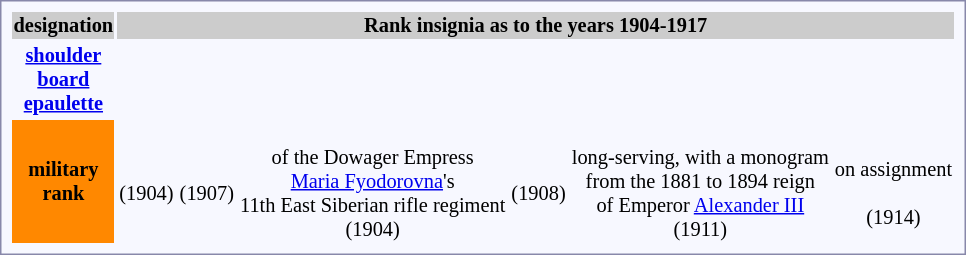<table style="border:1px solid #8888aa; background-color:#f7f8ff; padding:5px; font-size:85%; margin: 12px 12px 12px 12px;">
<tr bgcolor="#CCCCCC">
<th>designation</th>
<th colspan=8>Rank insignia as to the years 1904-1917</th>
</tr>
<tr align="center">
<th><a href='#'>shoulder<br> board</a><br><a href='#'>epaulette</a><br></th>
<td></td>
<td></td>
<td></td>
<td></td>
<td></td>
<td></td>
</tr>
<tr align="center">
<th style="background:#ff8800; color:black;" rowspan=1>military<br>rank</th>
<td> <br>(1904)</td>
<td> <br>(1907)</td>
<td> <br>of the Dowager Empress <br><a href='#'>Maria Fyodorovna</a>'s <br>11th East Siberian rifle regiment <br>(1904)</td>
<td> <br>(1908)</td>
<td> <br> long-serving, with a monogram <br>from the 1881 to 1894 reign <br>of Emperor <a href='#'>Alexander III</a><br> (1911)</td>
<td> <br>on assignment <br><br> (1914)</td>
</tr>
</table>
